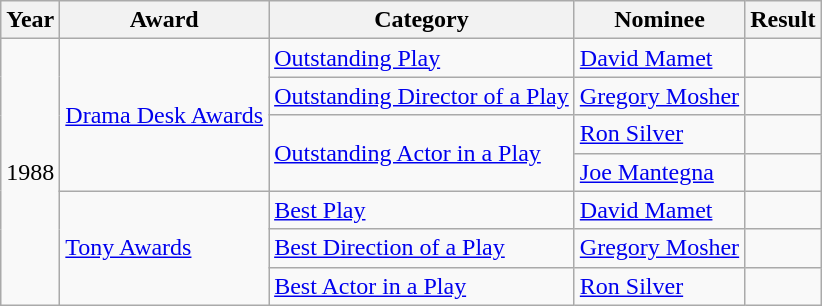<table class="wikitable">
<tr>
<th>Year</th>
<th>Award</th>
<th>Category</th>
<th>Nominee</th>
<th>Result</th>
</tr>
<tr>
<td rowspan="7">1988</td>
<td rowspan="4"><a href='#'>Drama Desk Awards</a></td>
<td><a href='#'>Outstanding Play</a></td>
<td><a href='#'>David Mamet</a></td>
<td></td>
</tr>
<tr>
<td><a href='#'>Outstanding Director of a Play</a></td>
<td><a href='#'>Gregory Mosher</a></td>
<td></td>
</tr>
<tr>
<td rowspan="2"><a href='#'>Outstanding Actor in a Play</a></td>
<td><a href='#'>Ron Silver</a></td>
<td></td>
</tr>
<tr>
<td><a href='#'>Joe Mantegna</a></td>
<td></td>
</tr>
<tr>
<td rowspan="3"><a href='#'>Tony Awards</a></td>
<td><a href='#'>Best Play</a></td>
<td><a href='#'>David Mamet</a></td>
<td></td>
</tr>
<tr>
<td><a href='#'>Best Direction of a Play</a></td>
<td><a href='#'>Gregory Mosher</a></td>
<td></td>
</tr>
<tr>
<td><a href='#'>Best Actor in a Play</a></td>
<td><a href='#'>Ron Silver</a></td>
<td></td>
</tr>
</table>
